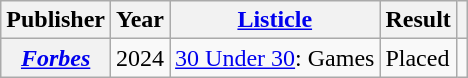<table class="wikitable plainrowheaders sortable">
<tr>
<th scope="col">Publisher</th>
<th scope="col">Year</th>
<th scope="col"><a href='#'>Listicle</a></th>
<th scope="col">Result</th>
<th class="unsortable" scope="col"></th>
</tr>
<tr>
<th scope="row"><em><a href='#'>Forbes</a></em></th>
<td>2024</td>
<td><a href='#'>30 Under 30</a>: Games</td>
<td>Placed</td>
<td align="center"></td>
</tr>
</table>
